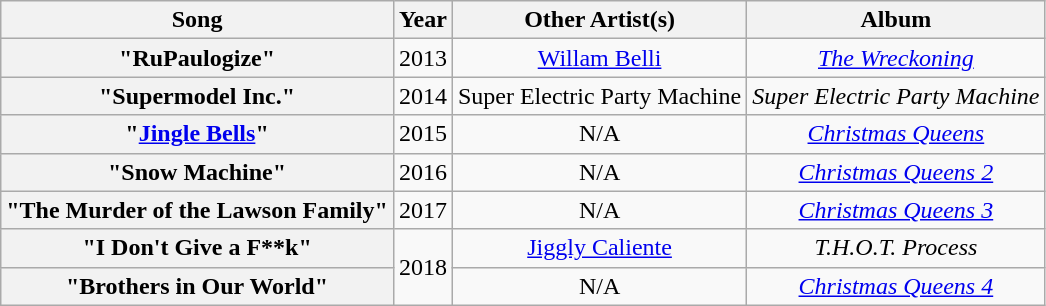<table class="wikitable plainrowheaders" style="text-align:center;">
<tr>
<th scope="col">Song</th>
<th scope="col">Year</th>
<th scope="col">Other Artist(s)</th>
<th scope="col">Album</th>
</tr>
<tr>
<th scope="row">"RuPaulogize"</th>
<td>2013</td>
<td><a href='#'>Willam Belli</a></td>
<td><em><a href='#'>The Wreckoning</a></em></td>
</tr>
<tr>
<th scope="row">"Supermodel Inc."</th>
<td>2014</td>
<td>Super Electric Party Machine</td>
<td><em>Super Electric Party Machine</em></td>
</tr>
<tr>
<th scope="row">"<a href='#'>Jingle Bells</a>"</th>
<td>2015</td>
<td>N/A</td>
<td><em><a href='#'>Christmas Queens</a></em></td>
</tr>
<tr>
<th scope="row">"Snow Machine"</th>
<td>2016</td>
<td>N/A</td>
<td><em><a href='#'>Christmas Queens 2</a></em></td>
</tr>
<tr>
<th scope="row">"The Murder of the Lawson Family"</th>
<td>2017</td>
<td>N/A</td>
<td><em><a href='#'>Christmas Queens 3</a></em></td>
</tr>
<tr>
<th scope="row">"I Don't Give a F**k"</th>
<td rowspan="2">2018</td>
<td><a href='#'>Jiggly Caliente</a></td>
<td><em>T.H.O.T. Process</em></td>
</tr>
<tr>
<th scope="row">"Brothers in Our World"</th>
<td>N/A</td>
<td><em><a href='#'>Christmas Queens 4</a></em></td>
</tr>
</table>
